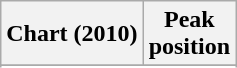<table class="wikitable sortable plainrowheaders" style="text-align:center">
<tr>
<th scope="col">Chart (2010)</th>
<th scope="col">Peak<br>position</th>
</tr>
<tr>
</tr>
<tr>
</tr>
</table>
